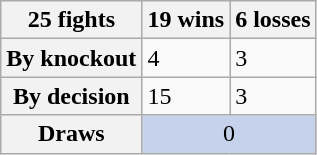<table class="wikitable plainrowheaders">
<tr>
<th scope="col">25 fights</th>
<th scope="col">19 wins</th>
<th scope="col">6 losses</th>
</tr>
<tr>
<th scope="row">By knockout</th>
<td>4</td>
<td>3</td>
</tr>
<tr>
<th scope="row">By decision</th>
<td>15</td>
<td>3</td>
</tr>
<tr>
<th scope="row">Draws</th>
<td colspan=2 bgcolor=#c6d2ea align=center>0</td>
</tr>
</table>
